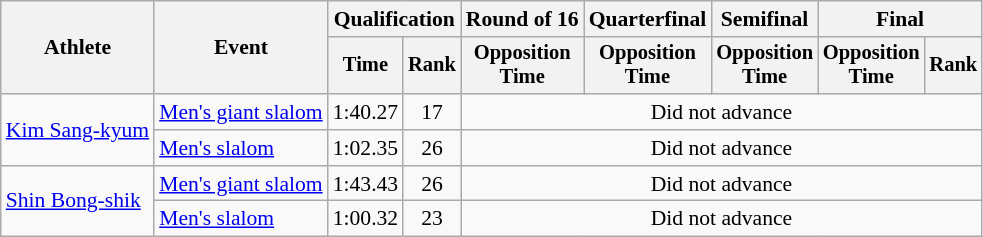<table class="wikitable" style="font-size:90%">
<tr>
<th rowspan="2">Athlete</th>
<th rowspan="2">Event</th>
<th colspan="2">Qualification</th>
<th>Round of 16</th>
<th>Quarterfinal</th>
<th>Semifinal</th>
<th colspan=2>Final</th>
</tr>
<tr style="font-size:95%">
<th>Time</th>
<th>Rank</th>
<th>Opposition<br>Time</th>
<th>Opposition<br>Time</th>
<th>Opposition<br>Time</th>
<th>Opposition<br>Time</th>
<th>Rank</th>
</tr>
<tr align=center>
<td align=left rowspan=2><a href='#'>Kim Sang-kyum</a></td>
<td align=left><a href='#'>Men's giant slalom</a></td>
<td>1:40.27</td>
<td>17</td>
<td colspan=5>Did not advance</td>
</tr>
<tr align=center>
<td align=left><a href='#'>Men's slalom</a></td>
<td>1:02.35</td>
<td>26</td>
<td colspan=5>Did not advance</td>
</tr>
<tr align=center>
<td align=left rowspan=2><a href='#'>Shin Bong-shik</a></td>
<td align=left><a href='#'>Men's giant slalom</a></td>
<td>1:43.43</td>
<td>26</td>
<td colspan=5>Did not advance</td>
</tr>
<tr align=center>
<td align=left><a href='#'>Men's slalom</a></td>
<td>1:00.32</td>
<td>23</td>
<td colspan=5>Did not advance</td>
</tr>
</table>
